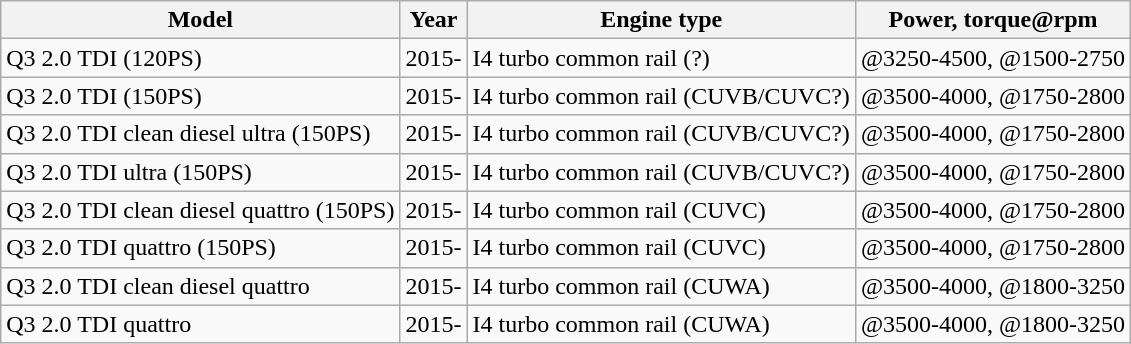<table class="wikitable">
<tr>
<th>Model</th>
<th>Year</th>
<th>Engine type</th>
<th>Power, torque@rpm</th>
</tr>
<tr>
<td>Q3 2.0 TDI (120PS)</td>
<td>2015-</td>
<td> I4 turbo common rail (?)</td>
<td>@3250-4500, @1500-2750</td>
</tr>
<tr>
<td>Q3 2.0 TDI (150PS)</td>
<td>2015-</td>
<td> I4 turbo common rail (CUVB/CUVC?)</td>
<td>@3500-4000, @1750-2800</td>
</tr>
<tr>
<td>Q3 2.0 TDI clean diesel ultra (150PS)</td>
<td>2015-</td>
<td> I4 turbo common rail (CUVB/CUVC?)</td>
<td>@3500-4000, @1750-2800</td>
</tr>
<tr>
<td>Q3 2.0 TDI ultra (150PS)</td>
<td>2015-</td>
<td> I4 turbo common rail (CUVB/CUVC?)</td>
<td>@3500-4000, @1750-2800</td>
</tr>
<tr>
<td>Q3 2.0 TDI clean diesel quattro (150PS)</td>
<td>2015-</td>
<td> I4 turbo common rail (CUVC)</td>
<td>@3500-4000, @1750-2800</td>
</tr>
<tr>
<td>Q3 2.0 TDI quattro (150PS)</td>
<td>2015-</td>
<td> I4 turbo common rail (CUVC)</td>
<td>@3500-4000, @1750-2800</td>
</tr>
<tr>
<td>Q3 2.0 TDI clean diesel quattro</td>
<td>2015-</td>
<td> I4 turbo common rail (CUWA)</td>
<td>@3500-4000, @1800-3250</td>
</tr>
<tr>
<td>Q3 2.0 TDI quattro</td>
<td>2015-</td>
<td> I4 turbo common rail (CUWA)</td>
<td>@3500-4000, @1800-3250</td>
</tr>
</table>
